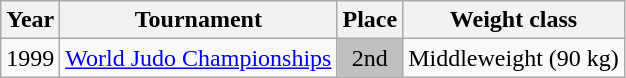<table class=wikitable>
<tr>
<th>Year</th>
<th>Tournament</th>
<th>Place</th>
<th>Weight class</th>
</tr>
<tr>
<td>1999</td>
<td><a href='#'>World Judo Championships</a></td>
<td bgcolor="silver" align="center">2nd</td>
<td>Middleweight (90 kg)</td>
</tr>
</table>
